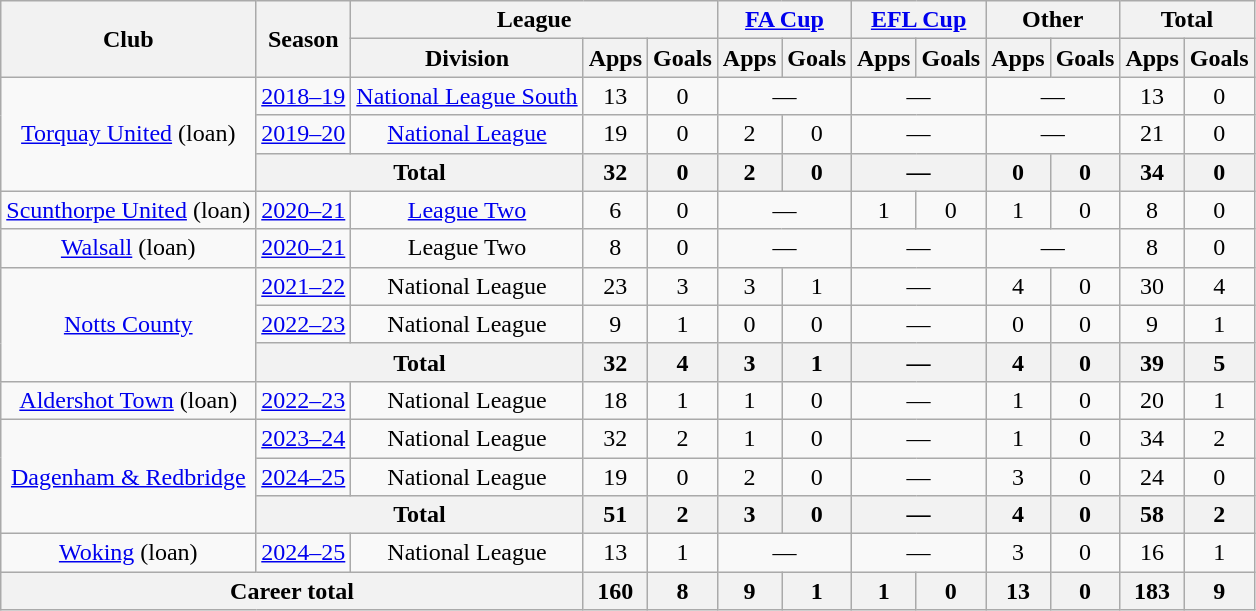<table class="wikitable" style="text-align:center">
<tr>
<th rowspan="2">Club</th>
<th rowspan="2">Season</th>
<th colspan="3">League</th>
<th colspan="2"><a href='#'>FA Cup</a></th>
<th colspan="2"><a href='#'>EFL Cup</a></th>
<th colspan="2">Other</th>
<th colspan="2">Total</th>
</tr>
<tr>
<th>Division</th>
<th>Apps</th>
<th>Goals</th>
<th>Apps</th>
<th>Goals</th>
<th>Apps</th>
<th>Goals</th>
<th>Apps</th>
<th>Goals</th>
<th>Apps</th>
<th>Goals</th>
</tr>
<tr>
<td rowspan=3><a href='#'>Torquay United</a> (loan)</td>
<td><a href='#'>2018–19</a></td>
<td><a href='#'>National League South</a></td>
<td>13</td>
<td>0</td>
<td colspan=2>—</td>
<td colspan=2>—</td>
<td colspan=2>—</td>
<td>13</td>
<td>0</td>
</tr>
<tr>
<td><a href='#'>2019–20</a></td>
<td><a href='#'>National League</a></td>
<td>19</td>
<td>0</td>
<td>2</td>
<td>0</td>
<td colspan=2>—</td>
<td colspan=2>—</td>
<td>21</td>
<td>0</td>
</tr>
<tr>
<th colspan=2>Total</th>
<th>32</th>
<th>0</th>
<th>2</th>
<th>0</th>
<th colspan=2>—</th>
<th>0</th>
<th>0</th>
<th>34</th>
<th>0</th>
</tr>
<tr>
<td><a href='#'>Scunthorpe United</a> (loan)</td>
<td><a href='#'>2020–21</a></td>
<td><a href='#'>League Two</a></td>
<td>6</td>
<td>0</td>
<td colspan=2>—</td>
<td>1</td>
<td>0</td>
<td>1</td>
<td>0</td>
<td>8</td>
<td>0</td>
</tr>
<tr>
<td><a href='#'>Walsall</a> (loan)</td>
<td><a href='#'>2020–21</a></td>
<td>League Two</td>
<td>8</td>
<td>0</td>
<td colspan=2>—</td>
<td colspan=2>—</td>
<td colspan=2>—</td>
<td>8</td>
<td>0</td>
</tr>
<tr>
<td rowspan=3><a href='#'>Notts County</a></td>
<td><a href='#'>2021–22</a></td>
<td>National League</td>
<td>23</td>
<td>3</td>
<td>3</td>
<td>1</td>
<td colspan="2">—</td>
<td>4</td>
<td>0</td>
<td>30</td>
<td>4</td>
</tr>
<tr>
<td><a href='#'>2022–23</a></td>
<td>National League</td>
<td>9</td>
<td>1</td>
<td>0</td>
<td>0</td>
<td colspan="2">—</td>
<td>0</td>
<td>0</td>
<td>9</td>
<td>1</td>
</tr>
<tr>
<th colspan=2>Total</th>
<th>32</th>
<th>4</th>
<th>3</th>
<th>1</th>
<th colspan=2>—</th>
<th>4</th>
<th>0</th>
<th>39</th>
<th>5</th>
</tr>
<tr>
<td><a href='#'>Aldershot Town</a> (loan)</td>
<td><a href='#'>2022–23</a></td>
<td>National League</td>
<td>18</td>
<td>1</td>
<td>1</td>
<td>0</td>
<td colspan="2">—</td>
<td>1</td>
<td>0</td>
<td>20</td>
<td>1</td>
</tr>
<tr>
<td rowspan=3><a href='#'>Dagenham & Redbridge</a></td>
<td><a href='#'>2023–24</a></td>
<td>National League</td>
<td>32</td>
<td>2</td>
<td>1</td>
<td>0</td>
<td colspan="2">—</td>
<td>1</td>
<td>0</td>
<td>34</td>
<td>2</td>
</tr>
<tr>
<td><a href='#'>2024–25</a></td>
<td>National League</td>
<td>19</td>
<td>0</td>
<td>2</td>
<td>0</td>
<td colspan="2">—</td>
<td>3</td>
<td>0</td>
<td>24</td>
<td>0</td>
</tr>
<tr>
<th colspan=2>Total</th>
<th>51</th>
<th>2</th>
<th>3</th>
<th>0</th>
<th colspan=2>—</th>
<th>4</th>
<th>0</th>
<th>58</th>
<th>2</th>
</tr>
<tr>
<td><a href='#'>Woking</a> (loan)</td>
<td><a href='#'>2024–25</a></td>
<td>National League</td>
<td>13</td>
<td>1</td>
<td colspan="2">—</td>
<td colspan="2">—</td>
<td>3</td>
<td>0</td>
<td>16</td>
<td>1</td>
</tr>
<tr>
<th colspan=3>Career total</th>
<th>160</th>
<th>8</th>
<th>9</th>
<th>1</th>
<th>1</th>
<th>0</th>
<th>13</th>
<th>0</th>
<th>183</th>
<th>9</th>
</tr>
</table>
